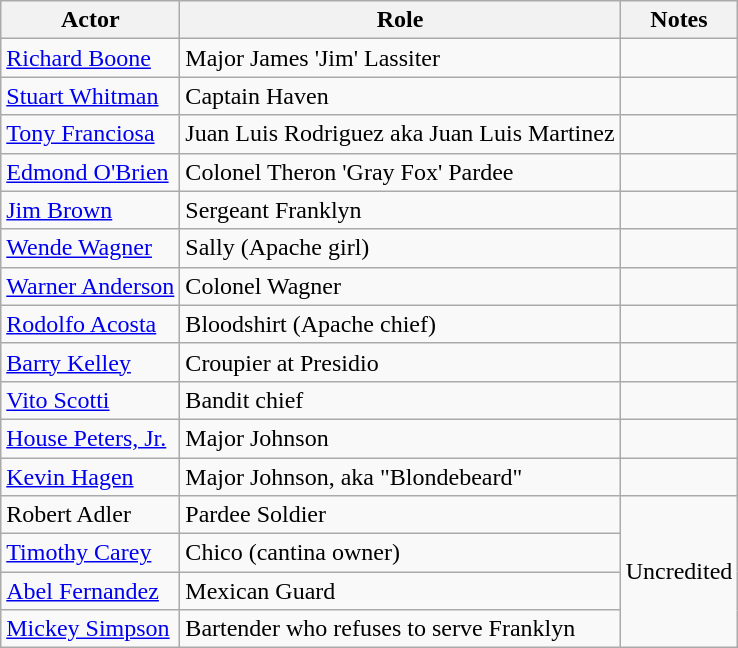<table class="wikitable">
<tr>
<th>Actor</th>
<th>Role</th>
<th>Notes</th>
</tr>
<tr>
<td><a href='#'>Richard Boone</a></td>
<td>Major James 'Jim' Lassiter</td>
<td></td>
</tr>
<tr>
<td><a href='#'>Stuart Whitman</a></td>
<td>Captain Haven</td>
<td></td>
</tr>
<tr>
<td><a href='#'>Tony Franciosa</a></td>
<td>Juan Luis Rodriguez aka Juan Luis Martinez</td>
<td></td>
</tr>
<tr>
<td><a href='#'>Edmond O'Brien</a></td>
<td>Colonel Theron 'Gray Fox' Pardee</td>
<td></td>
</tr>
<tr>
<td><a href='#'>Jim Brown</a></td>
<td>Sergeant Franklyn</td>
<td></td>
</tr>
<tr>
<td><a href='#'>Wende Wagner</a></td>
<td>Sally (Apache girl)</td>
<td></td>
</tr>
<tr>
<td><a href='#'>Warner Anderson</a></td>
<td>Colonel Wagner</td>
<td></td>
</tr>
<tr>
<td><a href='#'>Rodolfo Acosta</a></td>
<td>Bloodshirt (Apache chief)</td>
<td></td>
</tr>
<tr>
<td><a href='#'>Barry Kelley</a></td>
<td>Croupier at Presidio</td>
<td></td>
</tr>
<tr>
<td><a href='#'>Vito Scotti</a></td>
<td>Bandit chief</td>
<td></td>
</tr>
<tr>
<td><a href='#'>House Peters, Jr.</a></td>
<td>Major Johnson</td>
<td></td>
</tr>
<tr>
<td><a href='#'>Kevin Hagen</a></td>
<td>Major Johnson, aka "Blondebeard"</td>
<td></td>
</tr>
<tr>
<td>Robert Adler</td>
<td>Pardee Soldier</td>
<td rowspan="4">Uncredited</td>
</tr>
<tr>
<td><a href='#'>Timothy Carey</a></td>
<td>Chico (cantina owner)</td>
</tr>
<tr>
<td><a href='#'>Abel Fernandez</a></td>
<td>Mexican Guard</td>
</tr>
<tr>
<td><a href='#'>Mickey Simpson</a></td>
<td>Bartender who refuses to serve Franklyn</td>
</tr>
</table>
